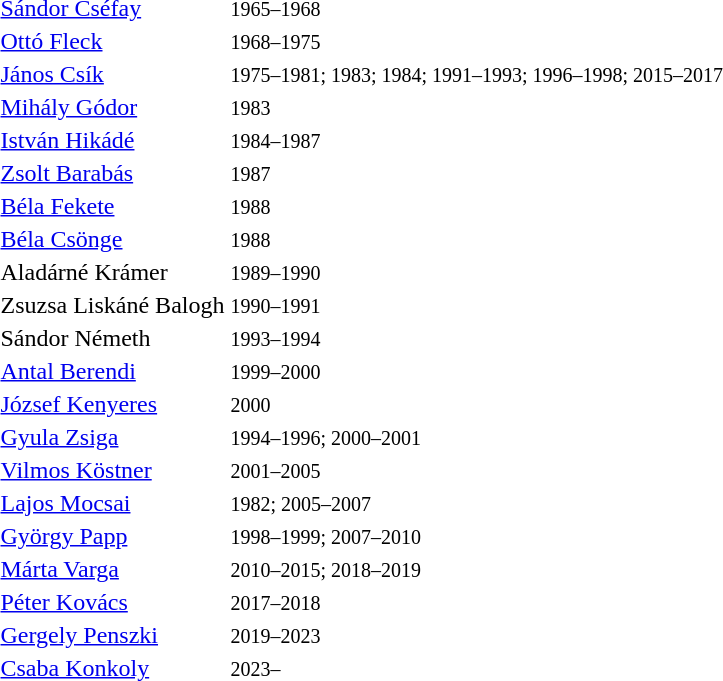<table>
<tr>
<td></td>
<td><a href='#'>Sándor Cséfay</a></td>
<td><small>1965–1968</small></td>
</tr>
<tr>
<td></td>
<td><a href='#'>Ottó Fleck</a></td>
<td><small>1968–1975</small></td>
</tr>
<tr>
<td></td>
<td><a href='#'>János Csík</a></td>
<td><small>1975–1981; 1983; 1984; 1991–1993; 1996–1998; 2015–2017</small></td>
</tr>
<tr>
<td></td>
<td><a href='#'>Mihály Gódor</a></td>
<td><small>1983</small></td>
</tr>
<tr>
<td></td>
<td><a href='#'>István Hikádé</a></td>
<td><small>1984–1987</small></td>
</tr>
<tr>
<td></td>
<td><a href='#'>Zsolt Barabás</a></td>
<td><small>1987</small></td>
</tr>
<tr>
<td></td>
<td><a href='#'>Béla Fekete</a></td>
<td><small>1988</small></td>
</tr>
<tr>
<td></td>
<td><a href='#'>Béla Csönge</a></td>
<td><small>1988</small></td>
</tr>
<tr>
<td></td>
<td>Aladárné Krámer</td>
<td><small>1989–1990</small></td>
</tr>
<tr>
<td></td>
<td>Zsuzsa Liskáné Balogh</td>
<td><small>1990–1991</small></td>
</tr>
<tr>
<td></td>
<td>Sándor Németh</td>
<td><small>1993–1994</small></td>
</tr>
<tr>
<td></td>
<td><a href='#'>Antal Berendi</a></td>
<td><small>1999–2000</small></td>
</tr>
<tr>
<td></td>
<td><a href='#'>József Kenyeres</a></td>
<td><small>2000</small></td>
</tr>
<tr>
<td></td>
<td><a href='#'>Gyula Zsiga</a></td>
<td><small>1994–1996; 2000–2001</small></td>
</tr>
<tr>
<td></td>
<td><a href='#'>Vilmos Köstner</a></td>
<td><small>2001–2005</small></td>
</tr>
<tr>
<td></td>
<td><a href='#'>Lajos Mocsai</a></td>
<td><small>1982; 2005–2007</small></td>
</tr>
<tr>
<td></td>
<td><a href='#'>György Papp</a></td>
<td><small>1998–1999; 2007–2010</small></td>
</tr>
<tr>
<td></td>
<td><a href='#'>Márta Varga</a></td>
<td><small>2010–2015; 2018–2019</small></td>
</tr>
<tr>
<td></td>
<td><a href='#'>Péter Kovács</a></td>
<td><small>2017–2018</small></td>
</tr>
<tr>
<td></td>
<td><a href='#'>Gergely Penszki</a></td>
<td><small>2019–2023</small></td>
</tr>
<tr>
<td></td>
<td><a href='#'>Csaba Konkoly</a></td>
<td><small>2023–</small></td>
</tr>
</table>
